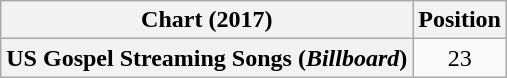<table class="wikitable plainrowheaders">
<tr>
<th>Chart (2017)</th>
<th>Position</th>
</tr>
<tr>
<th scope="row">US Gospel Streaming Songs (<em>Billboard</em>)</th>
<td style="text-align:center;">23</td>
</tr>
</table>
